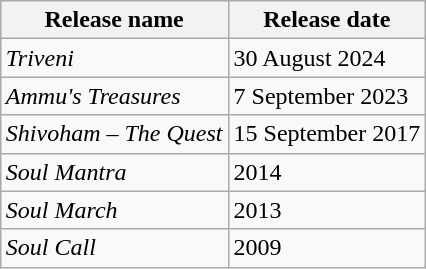<table style="margin:auto;"  class="wikitable sortable">
<tr>
<th>Release name</th>
<th>Release date</th>
</tr>
<tr>
<td><em>Triveni</em></td>
<td>30 August 2024</td>
</tr>
<tr>
<td><em>Ammu's Treasures</em></td>
<td>7 September 2023</td>
</tr>
<tr>
<td><em>Shivoham – The Quest</em></td>
<td>15 September 2017</td>
</tr>
<tr>
<td><em>Soul Mantra</em></td>
<td>2014</td>
</tr>
<tr>
<td><em>Soul March</em></td>
<td>2013</td>
</tr>
<tr>
<td><em>Soul Call</em></td>
<td>2009</td>
</tr>
</table>
